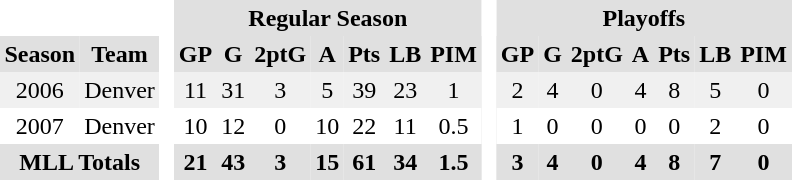<table BORDER="0" CELLPADDING="3" CELLSPACING="0">
<tr ALIGN="center" bgcolor="#e0e0e0">
<th colspan="2" bgcolor="#ffffff"> </th>
<th rowspan="99" bgcolor="#ffffff"> </th>
<th colspan="7">Regular Season</th>
<th rowspan="99" bgcolor="#ffffff"> </th>
<th colspan="7">Playoffs</th>
</tr>
<tr ALIGN="center" bgcolor="#e0e0e0">
<th>Season</th>
<th>Team</th>
<th>GP</th>
<th>G</th>
<th>2ptG</th>
<th>A</th>
<th>Pts</th>
<th>LB</th>
<th>PIM</th>
<th>GP</th>
<th>G</th>
<th>2ptG</th>
<th>A</th>
<th>Pts</th>
<th>LB</th>
<th>PIM</th>
</tr>
<tr ALIGN="center" bgcolor="#f0f0f0">
<td>2006</td>
<td>Denver</td>
<td>11</td>
<td>31</td>
<td>3</td>
<td>5</td>
<td>39</td>
<td>23</td>
<td>1</td>
<td>2</td>
<td>4</td>
<td>0</td>
<td>4</td>
<td>8</td>
<td>5</td>
<td>0</td>
</tr>
<tr ALIGN="center">
<td>2007</td>
<td>Denver</td>
<td>10</td>
<td>12</td>
<td>0</td>
<td>10</td>
<td>22</td>
<td>11</td>
<td>0.5</td>
<td>1</td>
<td>0</td>
<td>0</td>
<td>0</td>
<td>0</td>
<td>2</td>
<td>0</td>
</tr>
<tr ALIGN="center" bgcolor="#e0e0e0">
<th colspan="2">MLL Totals</th>
<th>21</th>
<th>43</th>
<th>3</th>
<th>15</th>
<th>61</th>
<th>34</th>
<th>1.5</th>
<th>3</th>
<th>4</th>
<th>0</th>
<th>4</th>
<th>8</th>
<th>7</th>
<th>0</th>
</tr>
</table>
